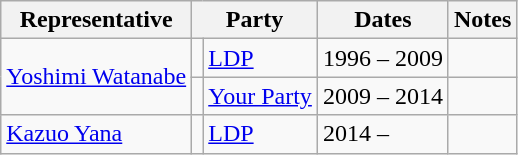<table class=wikitable>
<tr valign=bottom>
<th>Representative</th>
<th colspan="2">Party</th>
<th>Dates</th>
<th>Notes</th>
</tr>
<tr>
<td rowspan="2"><a href='#'>Yoshimi Watanabe</a></td>
<td bgcolor=></td>
<td><a href='#'>LDP</a></td>
<td>1996 – 2009</td>
<td></td>
</tr>
<tr>
<td bgcolor=></td>
<td><a href='#'>Your Party</a></td>
<td>2009 – 2014</td>
<td></td>
</tr>
<tr>
<td rowspan="2"><a href='#'>Kazuo Yana</a></td>
<td bgcolor=></td>
<td><a href='#'>LDP</a></td>
<td>2014 –</td>
<td></td>
</tr>
</table>
